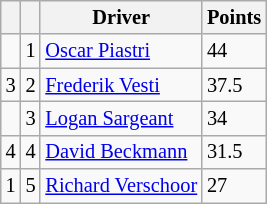<table class="wikitable" style="font-size: 85%;">
<tr>
<th></th>
<th></th>
<th>Driver</th>
<th>Points</th>
</tr>
<tr>
<td align="left"></td>
<td align="center">1</td>
<td> <a href='#'>Oscar Piastri</a></td>
<td>44</td>
</tr>
<tr>
<td align="left"> 3</td>
<td align="center">2</td>
<td> <a href='#'>Frederik Vesti</a></td>
<td>37.5</td>
</tr>
<tr>
<td align="left"></td>
<td align="center">3</td>
<td> <a href='#'>Logan Sargeant</a></td>
<td>34</td>
</tr>
<tr>
<td align="left"> 4</td>
<td align="center">4</td>
<td> <a href='#'>David Beckmann</a></td>
<td>31.5</td>
</tr>
<tr>
<td align="left"> 1</td>
<td align="center">5</td>
<td> <a href='#'>Richard Verschoor</a></td>
<td>27</td>
</tr>
</table>
